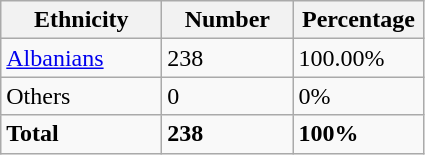<table class="wikitable">
<tr>
<th width="100px">Ethnicity</th>
<th width="80px">Number</th>
<th width="80px">Percentage</th>
</tr>
<tr>
<td><a href='#'>Albanians</a></td>
<td>238</td>
<td>100.00%</td>
</tr>
<tr>
<td>Others</td>
<td>0</td>
<td>0%</td>
</tr>
<tr>
<td><strong>Total</strong></td>
<td><strong>238</strong></td>
<td><strong>100%</strong></td>
</tr>
</table>
